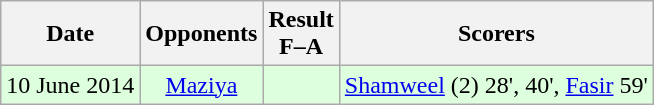<table class="wikitable" style="text-align:center">
<tr>
<th>Date</th>
<th>Opponents</th>
<th>Result<br>F–A</th>
<th>Scorers</th>
</tr>
<tr bgcolor="#ddffdd">
<td>10 June 2014</td>
<td><a href='#'>Maziya</a></td>
<td></td>
<td><a href='#'>Shamweel</a> (2) 28', 40', <a href='#'>Fasir</a> 59'</td>
</tr>
</table>
